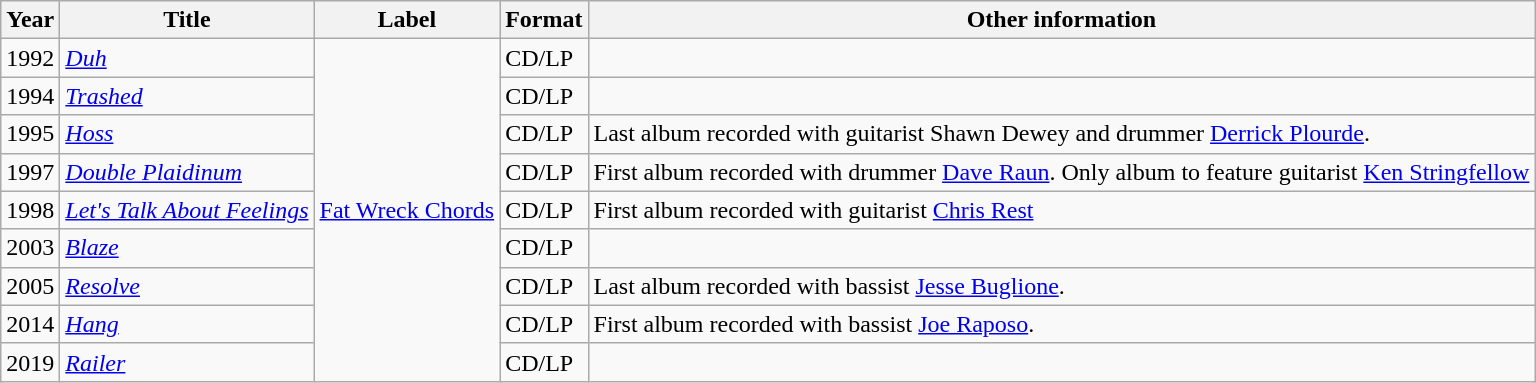<table class="wikitable">
<tr>
<th>Year</th>
<th>Title</th>
<th>Label</th>
<th>Format</th>
<th>Other information</th>
</tr>
<tr>
<td>1992</td>
<td><em><a href='#'>Duh</a></em></td>
<td rowspan="9"><a href='#'>Fat Wreck Chords</a></td>
<td>CD/LP</td>
<td></td>
</tr>
<tr>
<td>1994</td>
<td><em><a href='#'>Trashed</a></em></td>
<td>CD/LP</td>
<td></td>
</tr>
<tr>
<td>1995</td>
<td><em><a href='#'>Hoss</a></em></td>
<td>CD/LP</td>
<td>Last album recorded with guitarist Shawn Dewey and drummer <a href='#'>Derrick Plourde</a>.</td>
</tr>
<tr>
<td>1997</td>
<td><em><a href='#'>Double Plaidinum</a></em></td>
<td>CD/LP</td>
<td>First album recorded with drummer <a href='#'>Dave Raun</a>. Only album to feature guitarist <a href='#'>Ken Stringfellow</a></td>
</tr>
<tr>
<td>1998</td>
<td><em><a href='#'>Let's Talk About Feelings</a></em></td>
<td>CD/LP</td>
<td>First album recorded with guitarist <a href='#'>Chris Rest</a></td>
</tr>
<tr>
<td>2003</td>
<td><em><a href='#'>Blaze</a></em></td>
<td>CD/LP</td>
<td></td>
</tr>
<tr>
<td>2005</td>
<td><em><a href='#'>Resolve</a></em></td>
<td>CD/LP</td>
<td>Last album recorded with bassist <a href='#'>Jesse Buglione</a>.</td>
</tr>
<tr>
<td>2014</td>
<td><em><a href='#'>Hang</a></em></td>
<td>CD/LP</td>
<td>First album recorded with bassist <a href='#'>Joe Raposo</a>.</td>
</tr>
<tr>
<td>2019</td>
<td><em><a href='#'>Railer</a></em></td>
<td>CD/LP</td>
<td></td>
</tr>
</table>
